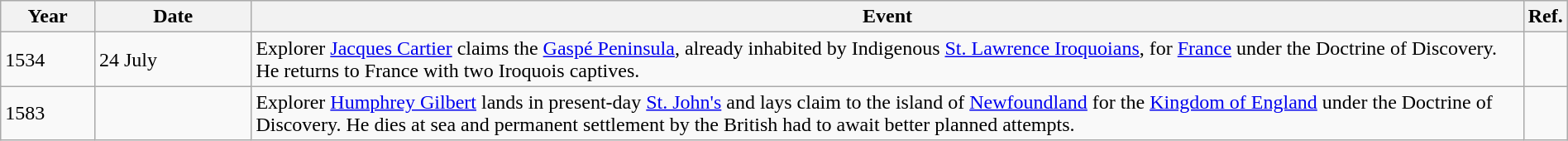<table class="wikitable" width="100%">
<tr>
<th style="width:6%">Year</th>
<th style="width:10%">Date</th>
<th>Event</th>
<th>Ref.</th>
</tr>
<tr>
<td>1534</td>
<td>24 July</td>
<td>Explorer <a href='#'>Jacques Cartier</a> claims the <a href='#'>Gaspé Peninsula</a>, already inhabited by Indigenous <a href='#'>St. Lawrence Iroquoians</a>, for <a href='#'>France</a> under the Doctrine of Discovery. He returns to France with two Iroquois captives.</td>
<td></td>
</tr>
<tr>
<td>1583</td>
<td></td>
<td>Explorer <a href='#'>Humphrey Gilbert</a> lands in present-day <a href='#'>St. John's</a> and lays claim to the island of <a href='#'>Newfoundland</a> for the <a href='#'>Kingdom of England</a> under the Doctrine of Discovery. He dies at sea and permanent settlement by the British had to await better planned attempts.</td>
<td></td>
</tr>
</table>
